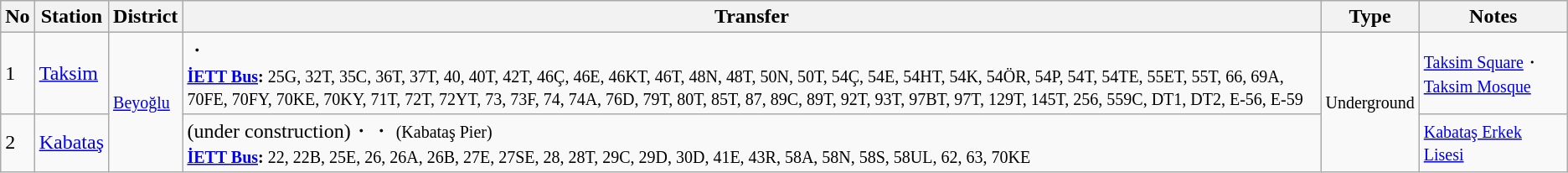<table class="wikitable">
<tr>
<th>No</th>
<th>Station</th>
<th>District</th>
<th>Transfer</th>
<th>Type</th>
<th>Notes</th>
</tr>
<tr>
<td>1</td>
<td><a href='#'>Taksim</a></td>
<td rowspan="2"><small><a href='#'>Beyoğlu</a></small></td>
<td>・<br><small><strong><a href='#'>İETT Bus</a>:</strong> 25G, 32T, 35C, 36T, 37T, 40, 40T, 42T, 46Ç, 46E, 46KT, 46T, 48N, 48T, 50N, 50T, 54Ç, 54E, 54HT, 54K, 54ÖR, 54P, 54T, 54TE, 55ET, 55T, 66, 69A, 70FE, 70FY, 70KE, 70KY, 71T, 72T, 72YT, 73, 73F, 74, 74A, 76D, 79T, 80T, 85T, 87, 89C, 89T, 92T, 93T, 97BT, 97T, 129T, 145T, 256, 559C, DT1, DT2, E-56, E-59</small></td>
<td rowspan="2"><small>Underground</small></td>
<td><small><a href='#'>Taksim Square</a>・<a href='#'>Taksim Mosque</a></small></td>
</tr>
<tr>
<td>2</td>
<td><a href='#'>Kabataş</a></td>
<td> (under construction)・・ <small>(Kabataş Pier)</small><br><small><strong><a href='#'>İETT Bus</a>:</strong> 22, 22B, 25E, 26, 26A, 26B, 27E, 27SE, 28, 28T, 29C, 29D, 30D, 41E, 43R, 58A, 58N, 58S, 58UL, 62, 63, 70KE</small></td>
<td><small><a href='#'>Kabataş Erkek Lisesi</a></small></td>
</tr>
</table>
